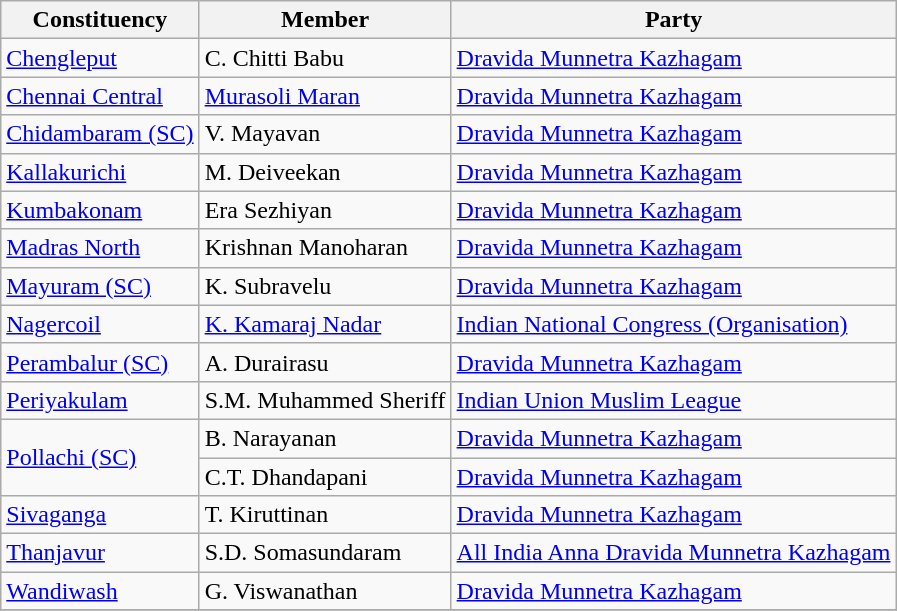<table class="wikitable sortable">
<tr>
<th>Constituency</th>
<th>Member</th>
<th>Party</th>
</tr>
<tr>
<td><a href='#'>Chengleput</a></td>
<td>C. Chitti Babu</td>
<td><a href='#'>Dravida Munnetra Kazhagam</a></td>
</tr>
<tr>
<td><a href='#'>Chennai Central</a></td>
<td><a href='#'>Murasoli Maran</a></td>
<td><a href='#'>Dravida Munnetra Kazhagam</a></td>
</tr>
<tr>
<td><a href='#'>Chidambaram (SC)</a></td>
<td>V. Mayavan</td>
<td><a href='#'>Dravida Munnetra Kazhagam</a></td>
</tr>
<tr>
<td><a href='#'>Kallakurichi</a></td>
<td>M. Deiveekan</td>
<td><a href='#'>Dravida Munnetra Kazhagam</a></td>
</tr>
<tr>
<td><a href='#'>Kumbakonam</a></td>
<td>Era Sezhiyan</td>
<td><a href='#'>Dravida Munnetra Kazhagam</a></td>
</tr>
<tr>
<td><a href='#'>Madras North</a></td>
<td>Krishnan Manoharan</td>
<td><a href='#'>Dravida Munnetra Kazhagam</a></td>
</tr>
<tr>
<td><a href='#'>Mayuram (SC)</a></td>
<td>K. Subravelu</td>
<td><a href='#'>Dravida Munnetra Kazhagam</a></td>
</tr>
<tr>
<td><a href='#'>Nagercoil</a></td>
<td><a href='#'>K. Kamaraj Nadar</a></td>
<td><a href='#'>Indian National Congress (Organisation)</a></td>
</tr>
<tr>
<td><a href='#'>Perambalur (SC)</a></td>
<td>A. Durairasu</td>
<td><a href='#'>Dravida Munnetra Kazhagam</a></td>
</tr>
<tr>
<td><a href='#'>Periyakulam</a></td>
<td>S.M. Muhammed Sheriff</td>
<td><a href='#'>Indian Union Muslim League</a></td>
</tr>
<tr>
<td rowspan=2><a href='#'>Pollachi (SC)</a></td>
<td>B. Narayanan</td>
<td><a href='#'>Dravida Munnetra Kazhagam</a></td>
</tr>
<tr>
<td>C.T. Dhandapani</td>
<td><a href='#'>Dravida Munnetra Kazhagam</a></td>
</tr>
<tr>
<td><a href='#'>Sivaganga</a></td>
<td>T. Kiruttinan</td>
<td><a href='#'>Dravida Munnetra Kazhagam</a></td>
</tr>
<tr>
<td><a href='#'>Thanjavur</a></td>
<td>S.D. Somasundaram</td>
<td><a href='#'>All India Anna Dravida Munnetra Kazhagam</a></td>
</tr>
<tr>
<td><a href='#'>Wandiwash</a></td>
<td>G. Viswanathan</td>
<td><a href='#'>Dravida Munnetra Kazhagam</a></td>
</tr>
<tr>
</tr>
</table>
